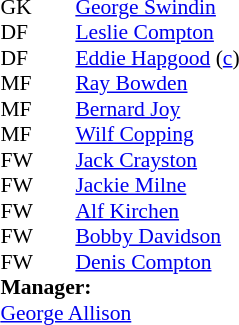<table cellspacing="0" cellpadding="0" style="font-size:90%; margin:0.2em auto;">
<tr>
<th width="25"></th>
<th width="25"></th>
</tr>
<tr>
<td>GK</td>
<td><strong> </strong></td>
<td> <a href='#'>George Swindin</a></td>
</tr>
<tr>
<td>DF</td>
<td><strong> </strong></td>
<td> <a href='#'>Leslie Compton</a></td>
</tr>
<tr>
<td>DF</td>
<td><strong> </strong></td>
<td> <a href='#'>Eddie Hapgood</a> (<a href='#'>c</a>)</td>
</tr>
<tr>
<td>MF</td>
<td><strong> </strong></td>
<td> <a href='#'>Ray Bowden</a></td>
</tr>
<tr>
<td>MF</td>
<td><strong> </strong></td>
<td> <a href='#'>Bernard Joy</a></td>
</tr>
<tr>
<td>MF</td>
<td><strong> </strong></td>
<td> <a href='#'>Wilf Copping</a></td>
</tr>
<tr>
<td>FW</td>
<td><strong> </strong></td>
<td> <a href='#'>Jack Crayston</a></td>
</tr>
<tr>
<td>FW</td>
<td><strong> </strong></td>
<td> <a href='#'>Jackie Milne</a></td>
</tr>
<tr>
<td>FW</td>
<td><strong> </strong></td>
<td> <a href='#'>Alf Kirchen</a></td>
</tr>
<tr>
<td>FW</td>
<td><strong> </strong></td>
<td> <a href='#'>Bobby Davidson</a></td>
</tr>
<tr>
<td>FW</td>
<td><strong> </strong></td>
<td> <a href='#'>Denis Compton</a></td>
</tr>
<tr>
<td colspan=3><strong>Manager:</strong></td>
</tr>
<tr>
<td colspan=4> <a href='#'>George Allison</a></td>
</tr>
</table>
